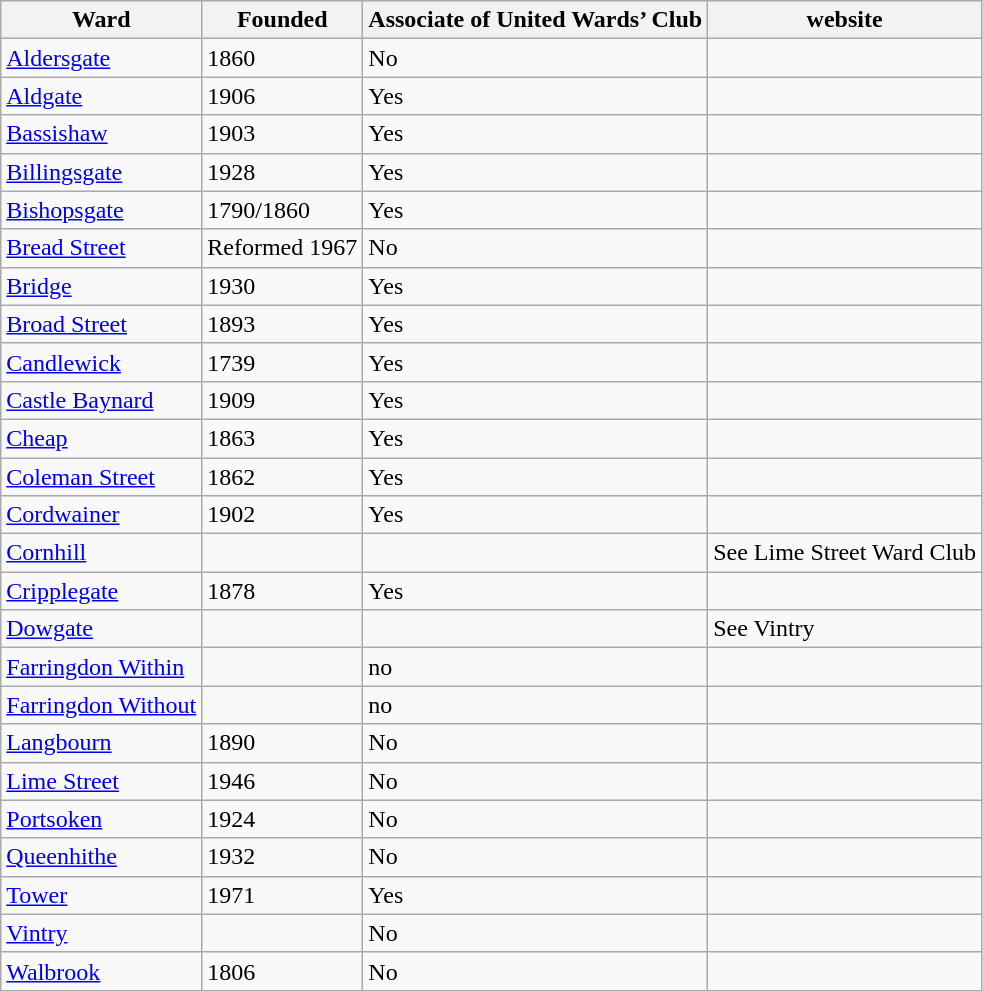<table class="wikitable">
<tr>
<th>Ward</th>
<th>Founded</th>
<th>Associate of United Wards’ Club</th>
<th>website</th>
</tr>
<tr>
<td><a href='#'>Aldersgate</a></td>
<td>1860</td>
<td>No</td>
<td></td>
</tr>
<tr>
<td><a href='#'>Aldgate</a></td>
<td>1906</td>
<td>Yes</td>
<td></td>
</tr>
<tr>
<td><a href='#'>Bassishaw</a></td>
<td>1903</td>
<td>Yes</td>
<td><br></td>
</tr>
<tr>
<td><a href='#'>Billingsgate</a></td>
<td>1928</td>
<td>Yes</td>
<td></td>
</tr>
<tr>
<td><a href='#'>Bishopsgate</a></td>
<td>1790/1860</td>
<td>Yes</td>
<td></td>
</tr>
<tr>
<td><a href='#'>Bread Street</a></td>
<td>Reformed 1967</td>
<td>No</td>
<td></td>
</tr>
<tr>
<td><a href='#'>Bridge</a></td>
<td>1930</td>
<td>Yes</td>
<td></td>
</tr>
<tr>
<td><a href='#'>Broad Street</a></td>
<td>1893</td>
<td>Yes</td>
<td></td>
</tr>
<tr>
<td><a href='#'>Candlewick</a></td>
<td>1739</td>
<td>Yes</td>
<td></td>
</tr>
<tr>
<td><a href='#'>Castle Baynard</a></td>
<td>1909</td>
<td>Yes</td>
<td></td>
</tr>
<tr>
<td><a href='#'>Cheap</a></td>
<td>1863</td>
<td>Yes</td>
<td></td>
</tr>
<tr>
<td><a href='#'>Coleman Street</a></td>
<td>1862</td>
<td>Yes</td>
<td></td>
</tr>
<tr>
<td><a href='#'>Cordwainer</a></td>
<td>1902</td>
<td>Yes</td>
<td></td>
</tr>
<tr>
<td><a href='#'>Cornhill</a></td>
<td></td>
<td></td>
<td>See Lime Street Ward Club</td>
</tr>
<tr>
<td><a href='#'>Cripplegate</a></td>
<td>1878</td>
<td>Yes</td>
<td></td>
</tr>
<tr>
<td><a href='#'>Dowgate</a></td>
<td></td>
<td></td>
<td>See Vintry</td>
</tr>
<tr>
<td><a href='#'>Farringdon Within</a></td>
<td></td>
<td>no</td>
<td></td>
</tr>
<tr>
<td><a href='#'>Farringdon Without</a></td>
<td></td>
<td>no</td>
<td></td>
</tr>
<tr>
<td><a href='#'>Langbourn</a></td>
<td>1890</td>
<td>No</td>
<td></td>
</tr>
<tr>
<td><a href='#'>Lime Street</a></td>
<td>1946</td>
<td>No</td>
<td> </td>
</tr>
<tr>
<td><a href='#'>Portsoken</a></td>
<td>1924</td>
<td>No</td>
<td></td>
</tr>
<tr>
<td><a href='#'>Queenhithe</a></td>
<td>1932</td>
<td>No</td>
<td></td>
</tr>
<tr>
<td><a href='#'>Tower</a></td>
<td>1971</td>
<td>Yes</td>
<td></td>
</tr>
<tr>
<td><a href='#'>Vintry</a></td>
<td></td>
<td>No</td>
<td></td>
</tr>
<tr>
<td><a href='#'>Walbrook</a></td>
<td>1806</td>
<td>No</td>
<td></td>
</tr>
</table>
